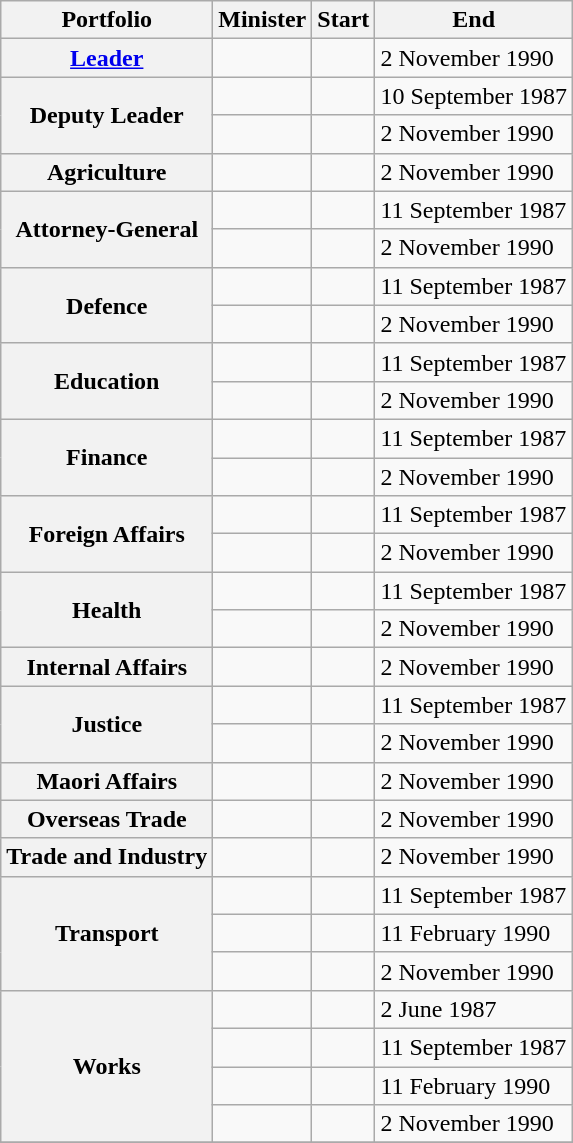<table class="sortable wikitable">
<tr>
<th scope="col">Portfolio</th>
<th scope="col">Minister</th>
<th scope="col">Start</th>
<th scope="col">End</th>
</tr>
<tr>
<th scope="row"><a href='#'>Leader</a></th>
<td></td>
<td></td>
<td>2 November 1990</td>
</tr>
<tr>
<th rowspan="2" scope="row">Deputy Leader</th>
<td></td>
<td></td>
<td>10 September 1987</td>
</tr>
<tr>
<td></td>
<td></td>
<td>2 November 1990</td>
</tr>
<tr>
<th scope="row">Agriculture</th>
<td></td>
<td></td>
<td>2 November 1990</td>
</tr>
<tr>
<th rowspan="2" scope="row">Attorney-General</th>
<td></td>
<td></td>
<td>11 September 1987</td>
</tr>
<tr>
<td></td>
<td></td>
<td>2 November 1990</td>
</tr>
<tr>
<th rowspan="2" scope="row">Defence</th>
<td></td>
<td></td>
<td>11 September 1987</td>
</tr>
<tr>
<td></td>
<td></td>
<td>2 November 1990</td>
</tr>
<tr>
<th rowspan="2" scope="row">Education</th>
<td></td>
<td></td>
<td>11 September 1987</td>
</tr>
<tr>
<td></td>
<td></td>
<td>2 November 1990</td>
</tr>
<tr>
<th rowspan="2" scope="row">Finance</th>
<td></td>
<td></td>
<td>11 September 1987</td>
</tr>
<tr>
<td></td>
<td></td>
<td>2 November 1990</td>
</tr>
<tr>
<th rowspan="2" scope="row">Foreign Affairs</th>
<td></td>
<td></td>
<td>11 September 1987</td>
</tr>
<tr>
<td></td>
<td></td>
<td>2 November 1990</td>
</tr>
<tr>
<th rowspan="2" scope="row">Health</th>
<td></td>
<td></td>
<td>11 September 1987</td>
</tr>
<tr>
<td></td>
<td></td>
<td>2 November 1990</td>
</tr>
<tr>
<th scope="row">Internal Affairs</th>
<td></td>
<td></td>
<td>2 November 1990</td>
</tr>
<tr>
<th rowspan="2" scope="row">Justice</th>
<td></td>
<td></td>
<td>11 September 1987</td>
</tr>
<tr>
<td></td>
<td></td>
<td>2 November 1990</td>
</tr>
<tr>
<th scope="row">Maori Affairs</th>
<td></td>
<td></td>
<td>2 November 1990</td>
</tr>
<tr>
<th scope="row">Overseas Trade</th>
<td></td>
<td></td>
<td>2 November 1990</td>
</tr>
<tr>
<th scope="row">Trade and Industry</th>
<td></td>
<td></td>
<td>2 November 1990</td>
</tr>
<tr>
<th rowspan="3" scope="row">Transport</th>
<td></td>
<td></td>
<td>11 September 1987</td>
</tr>
<tr>
<td></td>
<td></td>
<td>11 February 1990</td>
</tr>
<tr>
<td></td>
<td></td>
<td>2 November 1990</td>
</tr>
<tr>
<th rowspan="4" scope="row">Works</th>
<td></td>
<td></td>
<td>2 June 1987</td>
</tr>
<tr>
<td></td>
<td></td>
<td>11 September 1987</td>
</tr>
<tr>
<td></td>
<td></td>
<td>11 February 1990</td>
</tr>
<tr>
<td></td>
<td></td>
<td>2 November 1990</td>
</tr>
<tr>
</tr>
</table>
